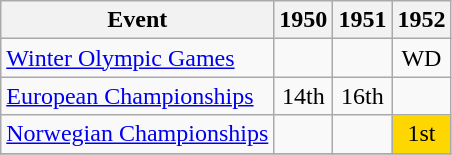<table class="wikitable">
<tr>
<th>Event</th>
<th>1950</th>
<th>1951</th>
<th>1952</th>
</tr>
<tr>
<td><a href='#'>Winter Olympic Games</a></td>
<td></td>
<td></td>
<td align="center">WD</td>
</tr>
<tr>
<td><a href='#'>European Championships</a></td>
<td align="center">14th</td>
<td align="center">16th</td>
<td></td>
</tr>
<tr>
<td><a href='#'>Norwegian Championships</a></td>
<td></td>
<td></td>
<td align="center" bgcolor="gold">1st</td>
</tr>
<tr>
</tr>
</table>
